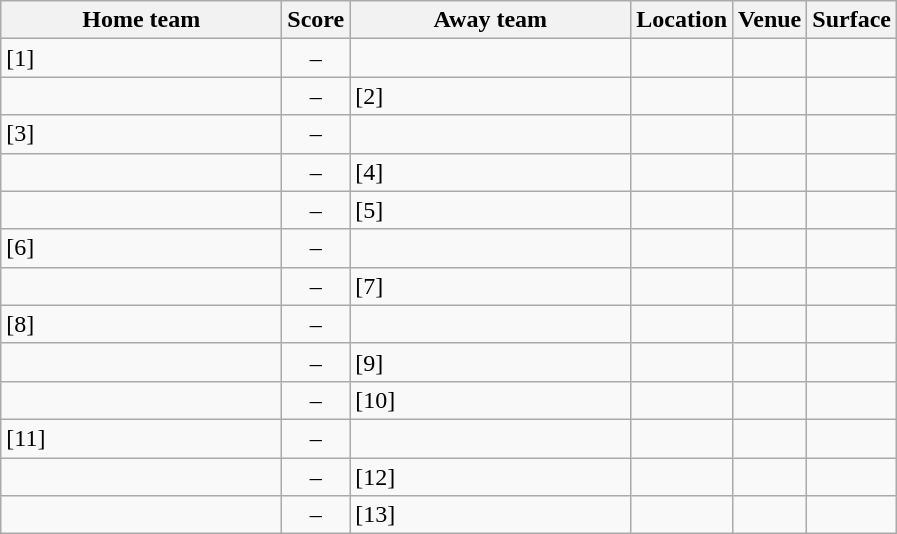<table class="wikitable nowrap">
<tr>
<th width=180>Home team</th>
<th>Score</th>
<th width=180>Away team</th>
<th>Location</th>
<th>Venue</th>
<th>Surface</th>
</tr>
<tr>
<td> [1]</td>
<td align=center>–</td>
<td></td>
<td></td>
<td></td>
<td></td>
</tr>
<tr>
<td></td>
<td align=center>–</td>
<td> [2]</td>
<td></td>
<td></td>
<td></td>
</tr>
<tr>
<td> [3]</td>
<td align=center>–</td>
<td></td>
<td></td>
<td></td>
<td></td>
</tr>
<tr>
<td></td>
<td align=center>–</td>
<td> [4]</td>
<td></td>
<td></td>
<td></td>
</tr>
<tr>
<td></td>
<td align=center>–</td>
<td> [5]</td>
<td></td>
<td></td>
<td></td>
</tr>
<tr>
<td> [6]</td>
<td align=center>–</td>
<td></td>
<td></td>
<td></td>
<td></td>
</tr>
<tr>
<td></td>
<td align=center>–</td>
<td> [7]</td>
<td></td>
<td></td>
<td></td>
</tr>
<tr>
<td> [8]</td>
<td align=center>–</td>
<td></td>
<td></td>
<td></td>
<td></td>
</tr>
<tr>
<td></td>
<td align=center>–</td>
<td> [9]</td>
<td></td>
<td></td>
<td></td>
</tr>
<tr>
<td></td>
<td align=center>–</td>
<td> [10]</td>
<td></td>
<td></td>
<td></td>
</tr>
<tr>
<td> [11]</td>
<td align=center>–</td>
<td></td>
<td></td>
<td></td>
<td></td>
</tr>
<tr>
<td></td>
<td align=center>–</td>
<td> [12]</td>
<td></td>
<td></td>
<td></td>
</tr>
<tr>
<td></td>
<td align=center>–</td>
<td> [13]</td>
<td></td>
<td></td>
<td></td>
</tr>
</table>
